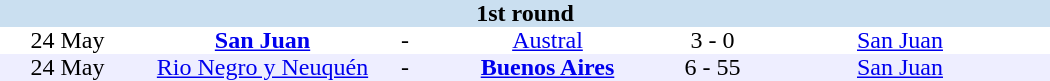<table border=0 cellspacing=0 cellpadding=0 style="border-collapse: collapse;" width=700>
<tr bgcolor="#CADFF0">
<td style="font-size:100%"; align="center" colspan="6"><strong>1st round</strong></td>
</tr>
<tr align=center bgcolor=#FFFFFF>
<td width=90>24 May</td>
<td width=170><strong><a href='#'>San Juan</a></strong></td>
<td width=20>-</td>
<td width=170><a href='#'>Austral</a></td>
<td width=50>3 - 0</td>
<td width=200><a href='#'>San Juan</a></td>
</tr>
<tr align=center bgcolor=#EEEEFF>
<td width=90>24 May</td>
<td width=170><a href='#'>Rio Negro y Neuquén</a></td>
<td width=20>-</td>
<td width=170><strong><a href='#'>Buenos Aires</a></strong></td>
<td width=50>6 - 55</td>
<td width=200><a href='#'>San Juan</a></td>
</tr>
</table>
